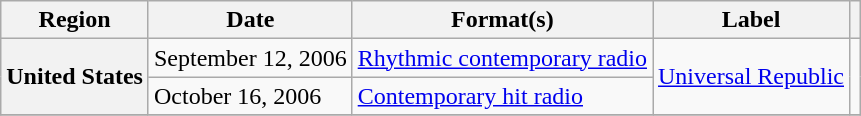<table class="wikitable plainrowheaders">
<tr>
<th scope="col">Region</th>
<th scope="col">Date</th>
<th scope="col">Format(s)</th>
<th scope="col">Label</th>
<th scope="col"></th>
</tr>
<tr>
<th scope="row" rowspan="2">United States</th>
<td>September 12, 2006</td>
<td><a href='#'>Rhythmic contemporary radio</a></td>
<td rowspan="2"><a href='#'>Universal Republic</a></td>
<td rowspan="2"></td>
</tr>
<tr>
<td>October 16, 2006</td>
<td><a href='#'>Contemporary hit radio</a></td>
</tr>
<tr>
</tr>
</table>
